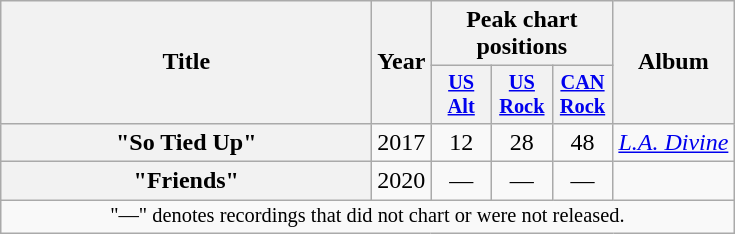<table class="wikitable plainrowheaders" style="text-align:center;">
<tr>
<th scope="col" rowspan="2" style="width:15em;">Title</th>
<th scope="col" rowspan="2">Year</th>
<th scope="col" colspan="3">Peak chart positions</th>
<th scope="col" rowspan="2">Album</th>
</tr>
<tr>
<th scope="col" style="width:2.5em;font-size:85%;"><a href='#'>US<br>Alt</a><br></th>
<th scope="col" style="width:2.5em;font-size:85%;"><a href='#'>US<br>Rock</a><br></th>
<th scope="col" style="width:2.5em;font-size:85%;"><a href='#'>CAN<br>Rock</a><br></th>
</tr>
<tr>
<th scope="row">"So Tied Up"<br></th>
<td>2017</td>
<td>12</td>
<td>28</td>
<td>48</td>
<td><em><a href='#'>L.A. Divine</a></em></td>
</tr>
<tr>
<th scope="row">"Friends"<br></th>
<td>2020</td>
<td>—</td>
<td>—</td>
<td>—</td>
<td></td>
</tr>
<tr>
<td colspan="8" style="font-size:85%">"—" denotes recordings that did not chart or were not released.</td>
</tr>
</table>
